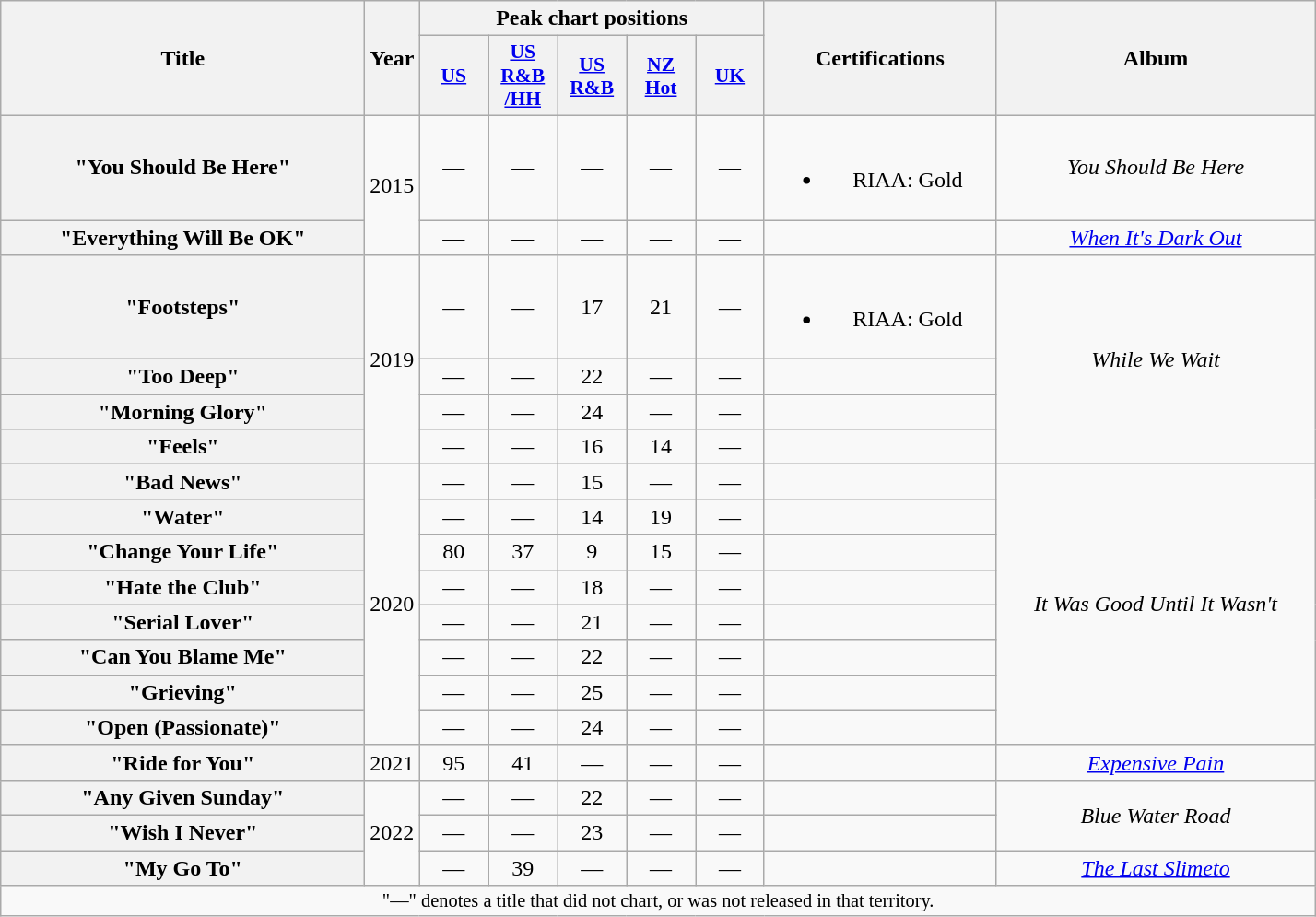<table class="wikitable plainrowheaders" style="text-align:center;">
<tr>
<th scope="col" rowspan="2" style="width:16em;">Title</th>
<th scope="col" rowspan="2" style="width:1em;">Year</th>
<th scope="col" colspan="5">Peak chart positions</th>
<th scope="col" rowspan="2" style="width:10em;">Certifications</th>
<th scope="col" rowspan="2" style="width:14em;">Album</th>
</tr>
<tr>
<th scope="col" style="width:3em; font-size:90%"><a href='#'>US</a><br></th>
<th scope="col" style="width:3em;font-size:90%;"><a href='#'>US<br>R&B<br>/HH</a><br></th>
<th scope="col" style="width:3em;font-size:90%;"><a href='#'>US R&B</a><br></th>
<th scope="col" style="width:3em;font-size:90%;"><a href='#'>NZ<br>Hot</a><br></th>
<th scope="col" style="width:3em;font-size:90%;"><a href='#'>UK</a><br></th>
</tr>
<tr>
<th scope="row">"You Should Be Here"</th>
<td rowspan="2">2015</td>
<td>—</td>
<td>—</td>
<td>—</td>
<td>—</td>
<td>—</td>
<td><br><ul><li>RIAA: Gold</li></ul></td>
<td><em>You Should Be Here</em></td>
</tr>
<tr>
<th scope="row">"Everything Will Be OK"<br></th>
<td>—</td>
<td>—</td>
<td>—</td>
<td>—</td>
<td>—</td>
<td></td>
<td><em><a href='#'>When It's Dark Out</a></em></td>
</tr>
<tr>
<th scope="row">"Footsteps"<br></th>
<td rowspan="4">2019</td>
<td>—</td>
<td>—</td>
<td>17</td>
<td>21</td>
<td>—</td>
<td><br><ul><li>RIAA: Gold</li></ul></td>
<td rowspan="4"><em>While We Wait</em></td>
</tr>
<tr>
<th scope="row">"Too Deep"</th>
<td>—</td>
<td>—</td>
<td>22</td>
<td>—</td>
<td>—</td>
<td></td>
</tr>
<tr>
<th scope="row">"Morning Glory"</th>
<td>—</td>
<td>—</td>
<td>24</td>
<td>—</td>
<td>—</td>
<td></td>
</tr>
<tr>
<th scope="row">"Feels"</th>
<td>—</td>
<td>—</td>
<td>16</td>
<td>14</td>
<td>—</td>
<td></td>
</tr>
<tr>
<th scope="row">"Bad News"</th>
<td rowspan="8">2020</td>
<td>—</td>
<td>—</td>
<td>15</td>
<td>—</td>
<td>—</td>
<td></td>
<td rowspan="8"><em>It Was Good Until It Wasn't</em></td>
</tr>
<tr>
<th scope="row">"Water"</th>
<td>—</td>
<td>—</td>
<td>14</td>
<td>19</td>
<td>—</td>
<td></td>
</tr>
<tr>
<th scope="row">"Change Your Life"<br></th>
<td>80</td>
<td>37</td>
<td>9</td>
<td>15</td>
<td>—</td>
<td></td>
</tr>
<tr>
<th scope="row">"Hate the Club"<br></th>
<td>—</td>
<td>—</td>
<td>18</td>
<td>—</td>
<td>—</td>
<td></td>
</tr>
<tr>
<th scope="row">"Serial Lover"</th>
<td>—</td>
<td>—</td>
<td>21</td>
<td>—</td>
<td>—</td>
<td></td>
</tr>
<tr>
<th scope="row">"Can You Blame Me"<br></th>
<td>—</td>
<td>—</td>
<td>22</td>
<td>—</td>
<td>—</td>
<td></td>
</tr>
<tr>
<th scope="row">"Grieving"<br></th>
<td>—</td>
<td>—</td>
<td>25</td>
<td>—</td>
<td>—</td>
<td></td>
</tr>
<tr>
<th scope="row">"Open (Passionate)"</th>
<td>—</td>
<td>—</td>
<td>24</td>
<td>—</td>
<td>—</td>
<td></td>
</tr>
<tr>
<th scope="row">"Ride for You"<br></th>
<td>2021</td>
<td>95</td>
<td>41</td>
<td>—</td>
<td>—</td>
<td>—</td>
<td></td>
<td><em><a href='#'>Expensive Pain</a></em></td>
</tr>
<tr>
<th scope="row">"Any Given Sunday"<br></th>
<td rowspan="3">2022</td>
<td>—</td>
<td>—</td>
<td>22</td>
<td>—</td>
<td>—</td>
<td></td>
<td rowspan="2"><em>Blue Water Road</em></td>
</tr>
<tr>
<th scope="row">"Wish I Never"</th>
<td>—</td>
<td>—</td>
<td>23</td>
<td>—</td>
<td>—</td>
<td></td>
</tr>
<tr>
<th scope="row">"My Go To"<br></th>
<td>—</td>
<td>39</td>
<td>—</td>
<td>—</td>
<td>—</td>
<td></td>
<td><em><a href='#'>The Last Slimeto</a></em></td>
</tr>
<tr>
<td colspan="13" style="font-size:85%">"—" denotes a title that did not chart, or was not released in that territory.</td>
</tr>
</table>
